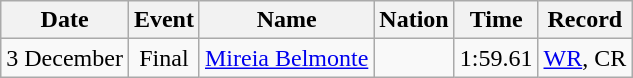<table class=wikitable style=text-align:center>
<tr>
<th>Date</th>
<th>Event</th>
<th>Name</th>
<th>Nation</th>
<th>Time</th>
<th>Record</th>
</tr>
<tr>
<td>3 December</td>
<td>Final</td>
<td align=left><a href='#'>Mireia Belmonte</a></td>
<td align=left></td>
<td>1:59.61</td>
<td><a href='#'>WR</a>, CR</td>
</tr>
</table>
